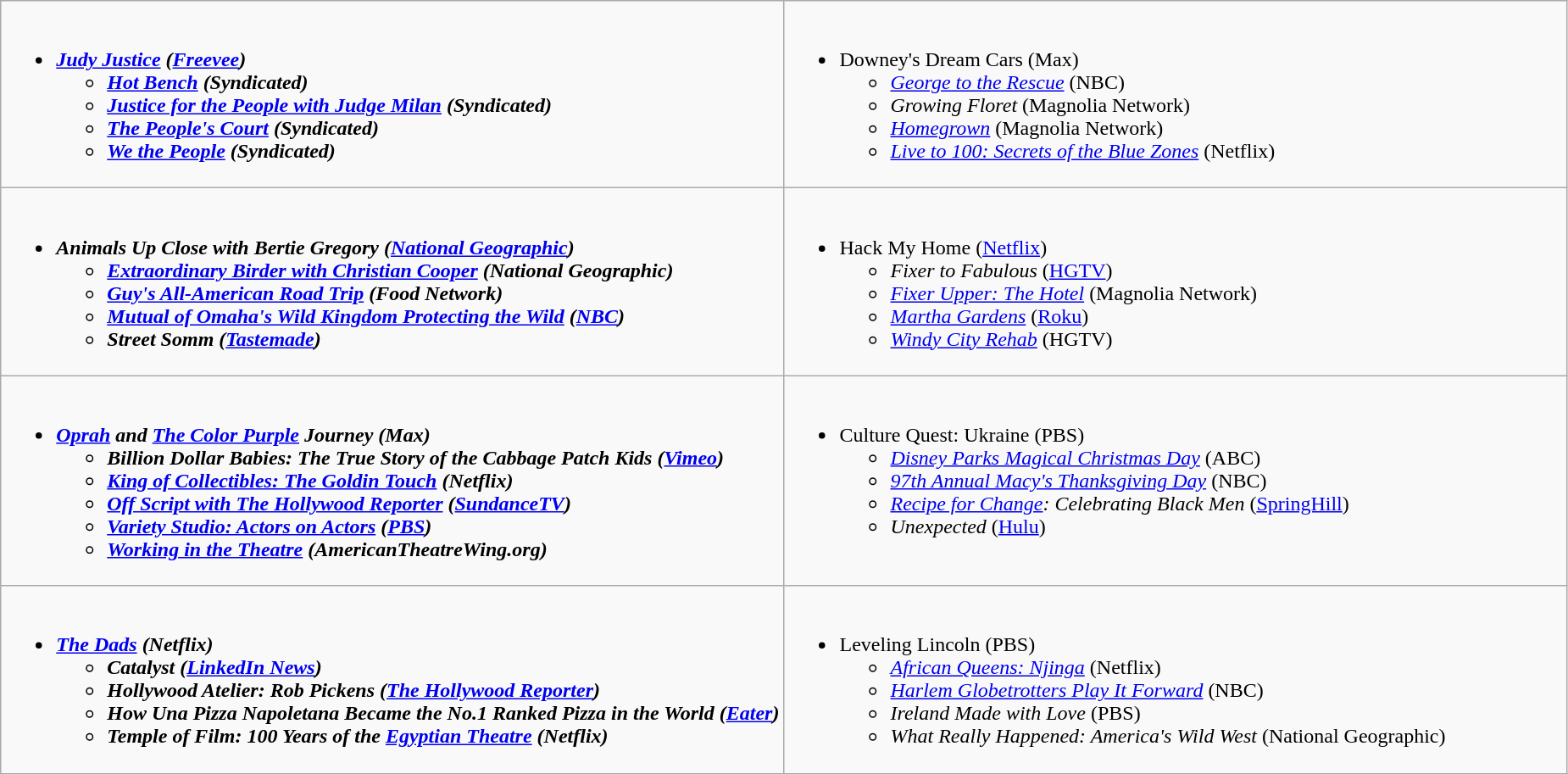<table class=wikitable>
<tr>
<td style="vertical-align:top;" width="50%"><br><ul><li><strong><em><a href='#'>Judy Justice</a><em> (<a href='#'>Freevee</a>)<strong><ul><li></em><a href='#'>Hot Bench</a><em> (Syndicated)</li><li></em><a href='#'>Justice for the People with Judge Milan</a><em> (Syndicated)</li><li></em><a href='#'>The People's Court</a><em> (Syndicated)</li><li></em><a href='#'>We the People</a><em> (Syndicated)</li></ul></li></ul></td>
<td style="vertical-align:top;" width="50%"><br><ul><li></em></strong>Downey's Dream Cars</em> (Max)</strong><ul><li><em><a href='#'>George to the Rescue</a></em> (NBC)</li><li><em>Growing Floret</em> (Magnolia Network)</li><li><em><a href='#'>Homegrown</a></em> (Magnolia Network)</li><li><em><a href='#'>Live to 100: Secrets of the Blue Zones</a></em> (Netflix)</li></ul></li></ul></td>
</tr>
<tr>
<td style="vertical-align:top;" width="50%"><br><ul><li><strong><em>Animals Up Close with Bertie Gregory<em> (<a href='#'>National Geographic</a>)<strong><ul><li></em><a href='#'>Extraordinary Birder with Christian Cooper</a><em> (National Geographic)</li><li></em><a href='#'>Guy's All-American Road Trip</a><em> (Food Network)</li><li></em><a href='#'>Mutual of Omaha's Wild Kingdom Protecting the Wild</a><em> (<a href='#'>NBC</a>)</li><li></em>Street Somm<em> (<a href='#'>Tastemade</a>)</li></ul></li></ul></td>
<td style="vertical-align:top;" width="50%"><br><ul><li></em></strong>Hack My Home</em> (<a href='#'>Netflix</a>)</strong><ul><li><em>Fixer to Fabulous</em> (<a href='#'>HGTV</a>)</li><li><em><a href='#'>Fixer Upper: The Hotel</a></em> (Magnolia Network)</li><li><em><a href='#'>Martha Gardens</a></em> (<a href='#'>Roku</a>)</li><li><em><a href='#'>Windy City Rehab</a></em> (HGTV)</li></ul></li></ul></td>
</tr>
<tr>
<td style="vertical-align:top;" width="50%"><br><ul><li><strong><em><a href='#'>Oprah</a> and <a href='#'>The Color Purple</a> Journey<em> (Max)<strong><ul><li></em>Billion Dollar Babies: The True Story of the Cabbage Patch Kids<em> (<a href='#'>Vimeo</a>)</li><li></em><a href='#'>King of Collectibles: The Goldin Touch</a><em> (Netflix)</li><li></em><a href='#'>Off Script with The Hollywood Reporter</a><em> (<a href='#'>SundanceTV</a>)</li><li></em><a href='#'>Variety Studio: Actors on Actors</a><em> (<a href='#'>PBS</a>)</li><li></em><a href='#'>Working in the Theatre</a><em> (AmericanTheatreWing.org)</li></ul></li></ul></td>
<td style="vertical-align:top;" width="50%"><br><ul><li></em></strong>Culture Quest: Ukraine</em> (PBS)</strong><ul><li><em><a href='#'>Disney Parks Magical Christmas Day</a></em> (ABC)</li><li><em><a href='#'>97th Annual Macy's Thanksgiving Day</a></em> (NBC)</li><li><em><a href='#'>Recipe for Change</a>: Celebrating Black Men</em> (<a href='#'>SpringHill</a>)</li><li><em>Unexpected</em> (<a href='#'>Hulu</a>)</li></ul></li></ul></td>
</tr>
<tr>
<td style="vertical-align:top;" width="50%"><br><ul><li><strong><em><a href='#'>The Dads</a><em> (Netflix)<strong><ul><li></em>Catalyst<em> (<a href='#'>LinkedIn News</a>)</li><li></em>Hollywood Atelier: Rob Pickens<em> (<a href='#'>The Hollywood Reporter</a>)</li><li></em>How Una Pizza Napoletana Became the No.1 Ranked Pizza in the World<em> (<a href='#'>Eater</a>)</li><li></em>Temple of Film: 100 Years of the <a href='#'>Egyptian Theatre</a><em> (Netflix)</li></ul></li></ul></td>
<td style="vertical-align:top;" width="50%"><br><ul><li></em></strong>Leveling Lincoln</em> (PBS)</strong><ul><li><em><a href='#'>African Queens: Njinga</a></em> (Netflix)</li><li><em><a href='#'>Harlem Globetrotters Play It Forward</a></em> (NBC)</li><li><em>Ireland Made with Love</em> (PBS)</li><li><em>What Really Happened: America's Wild West</em> (National Geographic)</li></ul></li></ul></td>
</tr>
<tr>
</tr>
</table>
